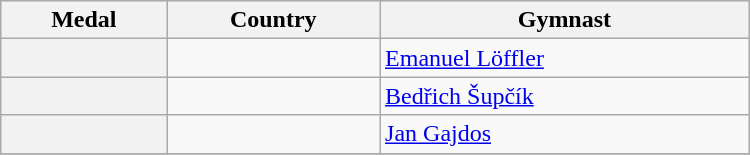<table class="wikitable" width=500>
<tr bgcolor="#efefef">
<th>Medal</th>
<th>Country</th>
<th>Gymnast</th>
</tr>
<tr>
<th></th>
<td></td>
<td><a href='#'>Emanuel Löffler</a></td>
</tr>
<tr>
<th></th>
<td></td>
<td><a href='#'>Bedřich Šupčík</a></td>
</tr>
<tr>
<th></th>
<td></td>
<td><a href='#'>Jan Gajdos</a></td>
</tr>
<tr>
</tr>
</table>
